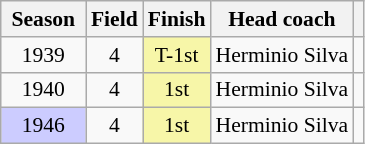<table class=wikitable style="text-align:center; font-size:90%;">
<tr>
<th width=50px>Season</th>
<th>Field</th>
<th>Finish</th>
<th>Head coach</th>
<th></th>
</tr>
<tr>
<td>1939</td>
<td>4</td>
<td bgcolor=#F7F6A8>T-1st</td>
<td>Herminio Silva</td>
<td></td>
</tr>
<tr>
<td>1940</td>
<td>4</td>
<td bgcolor=#F7F6A8>1st</td>
<td>Herminio Silva</td>
<td></td>
</tr>
<tr>
<td bgcolor=#CCCCFF>1946</td>
<td>4</td>
<td bgcolor=#F7F6A8>1st</td>
<td>Herminio Silva</td>
<td></td>
</tr>
</table>
